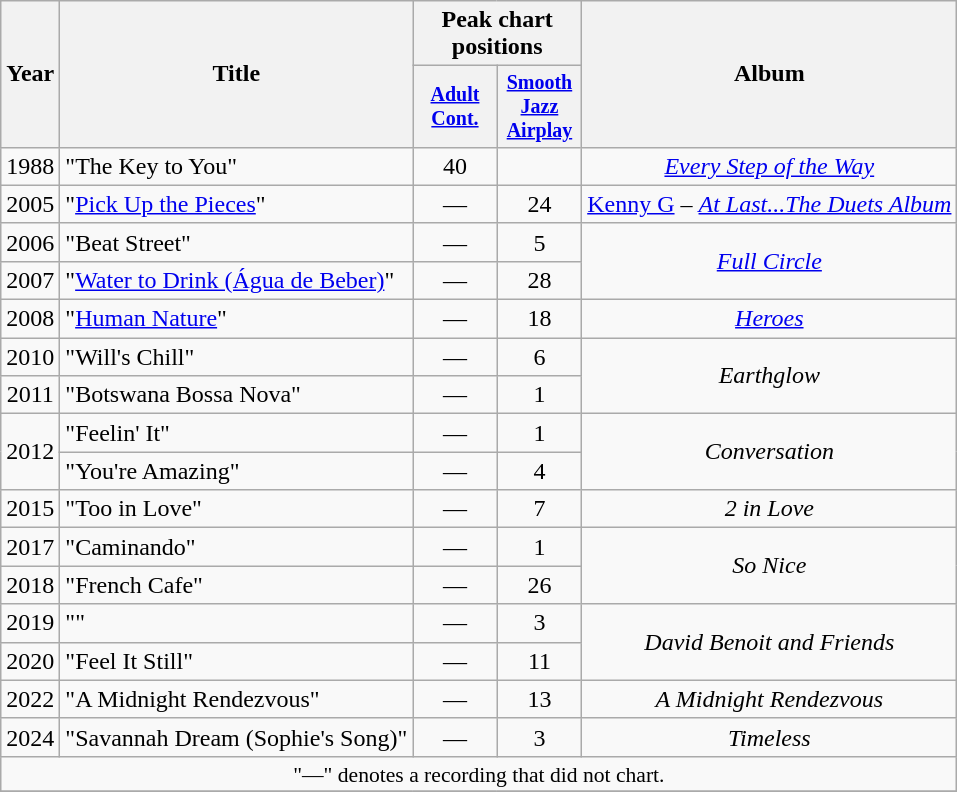<table class="wikitable" style="text-align:center";>
<tr>
<th rowspan="2">Year</th>
<th rowspan="2">Title</th>
<th colspan="2">Peak chart positions</th>
<th rowspan="2">Album</th>
</tr>
<tr style="font-size:smaller;">
<th style="width:50px;"><a href='#'>Adult<br>Cont.</a><br></th>
<th style="width:50px;"><a href='#'>Smooth Jazz<br>Airplay</a><br></th>
</tr>
<tr>
<td>1988</td>
<td align="left">"The Key to You"</td>
<td>40</td>
<td></td>
<td><em><a href='#'>Every Step of the Way</a></em></td>
</tr>
<tr>
<td>2005</td>
<td align="left">"<a href='#'>Pick Up the Pieces</a>" <br></td>
<td>—</td>
<td>24</td>
<td><a href='#'>Kenny G</a> – <em><a href='#'>At Last...The Duets Album</a></em></td>
</tr>
<tr>
<td>2006</td>
<td align="left">"Beat Street"</td>
<td>—</td>
<td>5</td>
<td rowspan="2"><em><a href='#'>Full Circle</a></em></td>
</tr>
<tr>
<td>2007</td>
<td align="left">"<a href='#'>Water to Drink (Água de Beber)</a>"</td>
<td>—</td>
<td>28</td>
</tr>
<tr>
<td>2008</td>
<td align="left">"<a href='#'>Human Nature</a>"</td>
<td>—</td>
<td>18</td>
<td><em><a href='#'>Heroes</a></em></td>
</tr>
<tr>
<td>2010</td>
<td align="left">"Will's Chill"</td>
<td>—</td>
<td>6</td>
<td rowspan="2"><em>Earthglow</em></td>
</tr>
<tr>
<td>2011</td>
<td align="left">"Botswana Bossa Nova"</td>
<td>—</td>
<td>1</td>
</tr>
<tr>
<td rowspan="2">2012</td>
<td align="left">"Feelin' It"</td>
<td>—</td>
<td>1</td>
<td rowspan="2"><em>Conversation</em></td>
</tr>
<tr>
<td align="left">"You're Amazing"</td>
<td>—</td>
<td>4</td>
</tr>
<tr>
<td>2015</td>
<td align="left">"Too in Love" <br></td>
<td>—</td>
<td>7</td>
<td><em>2 in Love</em></td>
</tr>
<tr>
<td>2017</td>
<td align="left">"Caminando" <br></td>
<td>—</td>
<td>1</td>
<td rowspan="2"><em>So Nice</em></td>
</tr>
<tr>
<td>2018</td>
<td align="left">"French Cafe" <br></td>
<td>—</td>
<td>26</td>
</tr>
<tr>
<td>2019</td>
<td align="left">"" <br></td>
<td>—</td>
<td>3</td>
<td rowspan="2"><em>David Benoit and Friends</em></td>
</tr>
<tr>
<td>2020</td>
<td align="left">"Feel It Still"</td>
<td>—</td>
<td>11</td>
</tr>
<tr>
<td>2022</td>
<td align="left">"A Midnight Rendezvous"</td>
<td>—</td>
<td>13</td>
<td><em>A Midnight Rendezvous</em></td>
</tr>
<tr>
<td>2024</td>
<td align="left">"Savannah Dream (Sophie's Song)"</td>
<td>—</td>
<td>3</td>
<td><em>Timeless</em></td>
</tr>
<tr>
<td colspan="5" style="font-size:90%">"—" denotes a recording that did not chart.</td>
</tr>
<tr>
</tr>
</table>
